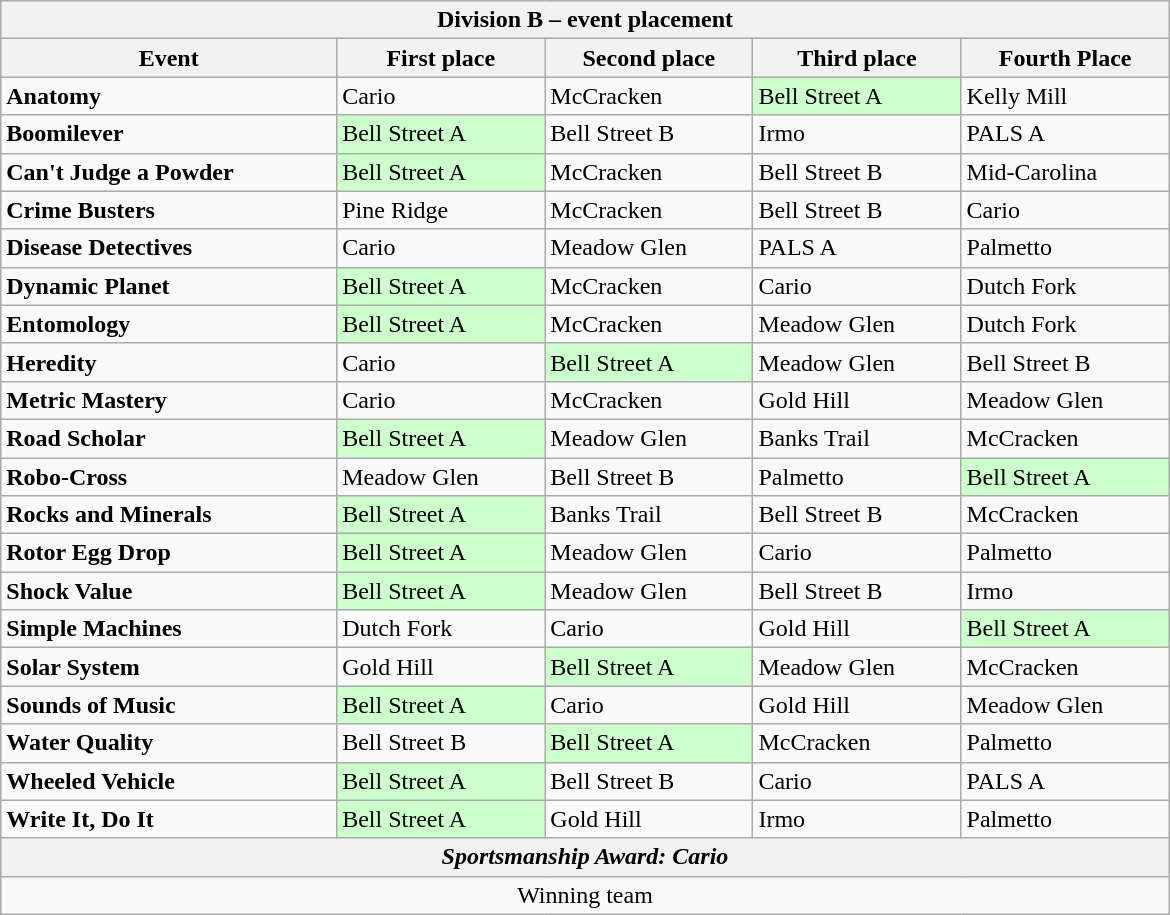<table class="wikitable collapsible collapsed" style="float:left; width:780px">
<tr>
<th colspan=5>Division B – event placement</th>
</tr>
<tr>
<th>Event</th>
<th>First place</th>
<th>Second place</th>
<th>Third place</th>
<th>Fourth Place</th>
</tr>
<tr>
<td><strong>Anatomy</strong></td>
<td>Cario</td>
<td>McCracken</td>
<td style="background: #ccffcc">Bell Street A</td>
<td>Kelly Mill</td>
</tr>
<tr>
<td><strong>Boomilever</strong></td>
<td style="background: #ccffcc">Bell Street A</td>
<td>Bell Street B</td>
<td>Irmo</td>
<td>PALS A</td>
</tr>
<tr>
<td><strong>Can't Judge a Powder</strong></td>
<td style="background: #ccffcc">Bell Street A</td>
<td>McCracken</td>
<td>Bell Street B</td>
<td>Mid-Carolina</td>
</tr>
<tr>
<td><strong>Crime Busters</strong></td>
<td>Pine Ridge</td>
<td>McCracken</td>
<td>Bell Street B</td>
<td>Cario</td>
</tr>
<tr>
<td><strong>Disease Detectives</strong></td>
<td>Cario</td>
<td>Meadow Glen</td>
<td>PALS A</td>
<td>Palmetto</td>
</tr>
<tr>
<td><strong>Dynamic Planet</strong></td>
<td style="background: #ccffcc">Bell Street A</td>
<td>McCracken</td>
<td>Cario</td>
<td>Dutch Fork</td>
</tr>
<tr>
<td><strong>Entomology</strong></td>
<td style="background: #ccffcc">Bell Street A</td>
<td>McCracken</td>
<td>Meadow Glen</td>
<td>Dutch Fork</td>
</tr>
<tr>
<td><strong>Heredity</strong></td>
<td>Cario</td>
<td style="background: #ccffcc">Bell Street A</td>
<td>Meadow Glen</td>
<td>Bell Street B</td>
</tr>
<tr>
<td><strong>Metric Mastery</strong></td>
<td>Cario</td>
<td>McCracken</td>
<td>Gold Hill</td>
<td>Meadow Glen</td>
</tr>
<tr>
<td><strong>Road Scholar</strong></td>
<td style="background: #ccffcc">Bell Street A</td>
<td>Meadow Glen</td>
<td>Banks Trail</td>
<td>McCracken</td>
</tr>
<tr>
<td><strong>Robo-Cross</strong></td>
<td>Meadow Glen</td>
<td>Bell Street B</td>
<td>Palmetto</td>
<td style="background: #ccffcc">Bell Street A</td>
</tr>
<tr>
<td><strong>Rocks and Minerals</strong></td>
<td style="background: #ccffcc">Bell Street A</td>
<td>Banks Trail</td>
<td>Bell Street B</td>
<td>McCracken</td>
</tr>
<tr>
<td><strong>Rotor Egg Drop</strong></td>
<td style="background: #ccffcc">Bell Street A</td>
<td>Meadow Glen</td>
<td>Cario</td>
<td>Palmetto</td>
</tr>
<tr>
<td><strong>Shock Value</strong></td>
<td style="background: #ccffcc">Bell Street A</td>
<td>Meadow Glen</td>
<td>Bell Street B</td>
<td>Irmo</td>
</tr>
<tr>
<td><strong>Simple Machines</strong></td>
<td>Dutch Fork</td>
<td>Cario</td>
<td>Gold Hill</td>
<td style="background: #ccffcc">Bell Street A</td>
</tr>
<tr>
<td><strong>Solar System</strong></td>
<td>Gold Hill</td>
<td style="background: #ccffcc">Bell Street A</td>
<td>Meadow Glen</td>
<td>McCracken</td>
</tr>
<tr>
<td><strong>Sounds of Music</strong></td>
<td style="background: #ccffcc">Bell Street A</td>
<td>Cario</td>
<td>Gold Hill</td>
<td>Meadow Glen</td>
</tr>
<tr>
<td><strong>Water Quality</strong></td>
<td>Bell Street B</td>
<td style="background: #ccffcc">Bell Street A</td>
<td>McCracken</td>
<td>Palmetto</td>
</tr>
<tr>
<td><strong>Wheeled Vehicle</strong></td>
<td style="background: #ccffcc">Bell Street A</td>
<td>Bell Street B</td>
<td>Cario</td>
<td>PALS A</td>
</tr>
<tr>
<td><strong>Write It, Do It</strong></td>
<td style="background: #ccffcc">Bell Street A</td>
<td>Gold Hill</td>
<td>Irmo</td>
<td>Palmetto</td>
</tr>
<tr>
<th colspan=5><em>Sportsmanship Award: Cario</em></th>
</tr>
<tr>
<td colspan=5 style=text-align:center> Winning team</td>
</tr>
</table>
